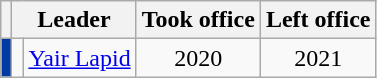<table class="wikitable" style="text-align: center;">
<tr>
<th><br></th>
<th colspan="2">Leader</th>
<th>Took office</th>
<th>Left office</th>
</tr>
<tr>
<td style="background: #003BA3; color: white"></td>
<td></td>
<td><a href='#'>Yair Lapid</a></td>
<td>2020</td>
<td>2021</td>
</tr>
</table>
